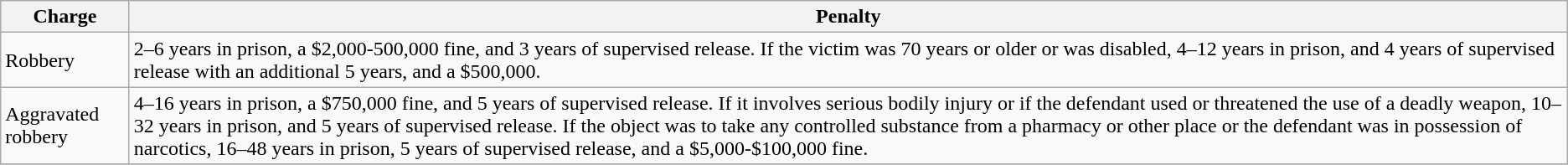<table class="wikitable">
<tr>
<th>Charge</th>
<th>Penalty</th>
</tr>
<tr>
<td>Robbery</td>
<td>2–6 years in prison, a $2,000-500,000 fine, and 3 years of supervised release. If the victim was 70 years or older or was disabled, 4–12 years in prison, and 4 years of supervised release with an additional 5 years, and a $500,000.</td>
</tr>
<tr>
<td>Aggravated robbery</td>
<td>4–16 years in prison, a $750,000 fine, and 5 years of supervised release. If it involves serious bodily injury or if the defendant used or threatened the use of a deadly weapon, 10–32 years in prison, and 5 years of supervised release. If the object was to take any controlled substance from a pharmacy or other place or the defendant was in possession of narcotics, 16–48 years in prison, 5 years of supervised release, and a $5,000-$100,000 fine.</td>
</tr>
<tr>
</tr>
</table>
